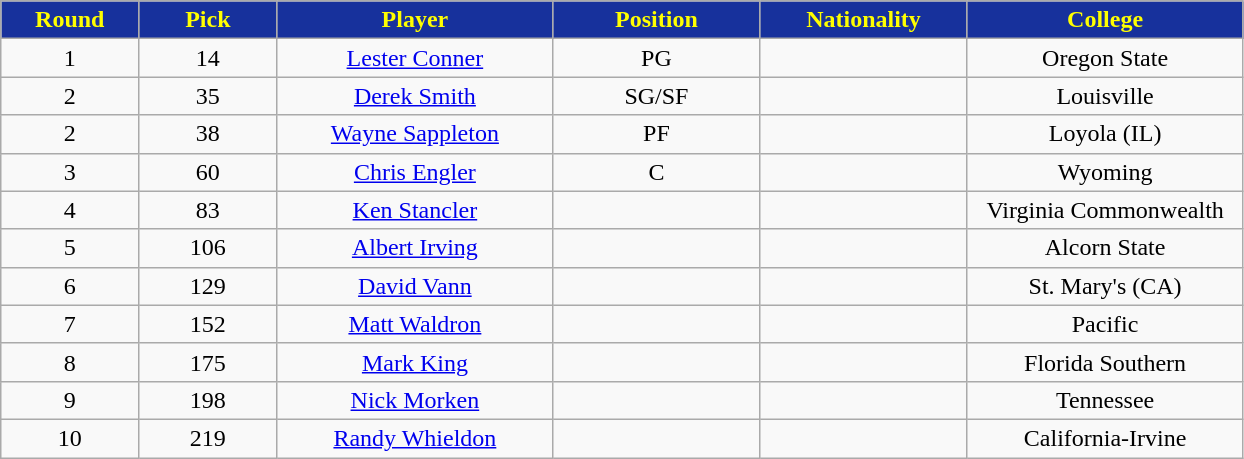<table class="wikitable sortable sortable">
<tr>
<th style="background:#17319c;color:yellow;" width="10%">Round</th>
<th style="background:#17319c;color:yellow;" width="10%">Pick</th>
<th style="background:#17319c;color:yellow;" width="20%">Player</th>
<th style="background:#17319c;color:yellow;" width="15%">Position</th>
<th style="background:#17319c;color:yellow;" width="15%">Nationality</th>
<th style="background:#17319c;color:yellow;" width="20%">College</th>
</tr>
<tr style="text-align: center">
<td>1</td>
<td>14</td>
<td><a href='#'>Lester Conner</a></td>
<td>PG</td>
<td></td>
<td>Oregon State</td>
</tr>
<tr style="text-align: center">
<td>2</td>
<td>35</td>
<td><a href='#'>Derek Smith</a></td>
<td>SG/SF</td>
<td></td>
<td>Louisville</td>
</tr>
<tr style="text-align: center">
<td>2</td>
<td>38</td>
<td><a href='#'>Wayne Sappleton</a></td>
<td>PF</td>
<td></td>
<td>Loyola (IL)</td>
</tr>
<tr style="text-align: center">
<td>3</td>
<td>60</td>
<td><a href='#'>Chris Engler</a></td>
<td>C</td>
<td></td>
<td>Wyoming</td>
</tr>
<tr style="text-align: center">
<td>4</td>
<td>83</td>
<td><a href='#'>Ken Stancler</a></td>
<td></td>
<td></td>
<td>Virginia Commonwealth</td>
</tr>
<tr style="text-align: center">
<td>5</td>
<td>106</td>
<td><a href='#'>Albert Irving</a></td>
<td></td>
<td></td>
<td>Alcorn State</td>
</tr>
<tr style="text-align: center">
<td>6</td>
<td>129</td>
<td><a href='#'>David Vann</a></td>
<td></td>
<td></td>
<td>St. Mary's (CA)</td>
</tr>
<tr style="text-align: center">
<td>7</td>
<td>152</td>
<td><a href='#'>Matt Waldron</a></td>
<td></td>
<td></td>
<td>Pacific</td>
</tr>
<tr style="text-align: center">
<td>8</td>
<td>175</td>
<td><a href='#'>Mark King</a></td>
<td></td>
<td></td>
<td>Florida Southern</td>
</tr>
<tr style="text-align: center">
<td>9</td>
<td>198</td>
<td><a href='#'>Nick Morken</a></td>
<td></td>
<td></td>
<td>Tennessee</td>
</tr>
<tr style="text-align: center">
<td>10</td>
<td>219</td>
<td><a href='#'>Randy Whieldon</a></td>
<td></td>
<td></td>
<td>California-Irvine</td>
</tr>
</table>
